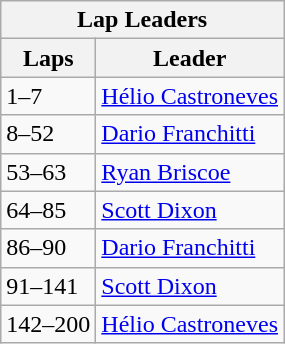<table class="wikitable">
<tr>
<th colspan=2>Lap Leaders</th>
</tr>
<tr>
<th>Laps</th>
<th>Leader</th>
</tr>
<tr>
<td>1–7</td>
<td><a href='#'>Hélio Castroneves</a></td>
</tr>
<tr>
<td>8–52</td>
<td><a href='#'>Dario Franchitti</a></td>
</tr>
<tr>
<td>53–63</td>
<td><a href='#'>Ryan Briscoe</a></td>
</tr>
<tr>
<td>64–85</td>
<td><a href='#'>Scott Dixon</a></td>
</tr>
<tr>
<td>86–90</td>
<td><a href='#'>Dario Franchitti</a></td>
</tr>
<tr>
<td>91–141</td>
<td><a href='#'>Scott Dixon</a></td>
</tr>
<tr>
<td>142–200</td>
<td><a href='#'>Hélio Castroneves</a></td>
</tr>
</table>
